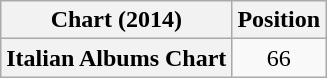<table class="wikitable plainrowheaders" style="text-align:center">
<tr>
<th scope="col">Chart (2014)</th>
<th scope="col">Position</th>
</tr>
<tr>
<th scope="row">Italian Albums Chart</th>
<td>66</td>
</tr>
</table>
